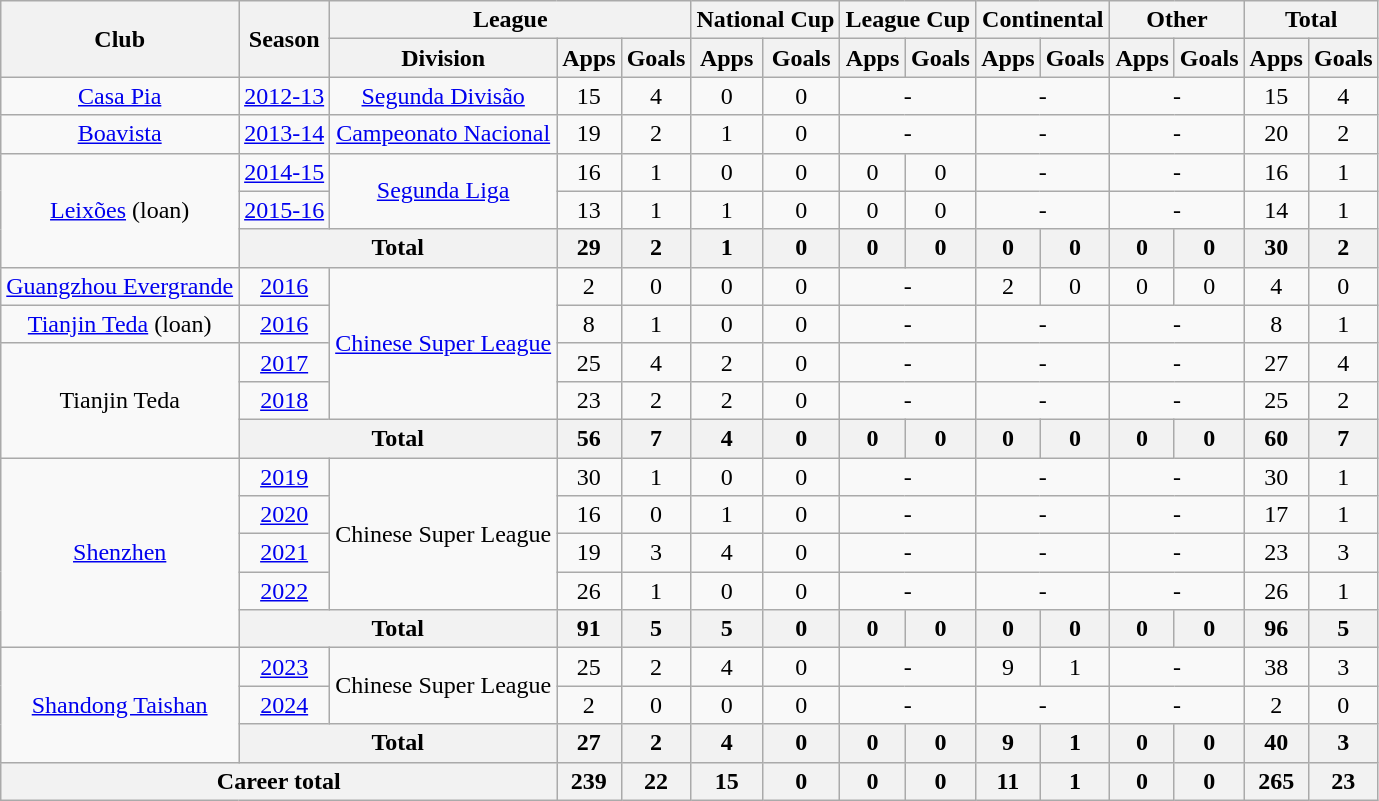<table class="wikitable" style="text-align: center">
<tr>
<th rowspan="2">Club</th>
<th rowspan="2">Season</th>
<th colspan="3">League</th>
<th colspan="2">National Cup</th>
<th colspan="2">League Cup</th>
<th colspan="2">Continental</th>
<th colspan="2">Other</th>
<th colspan="2">Total</th>
</tr>
<tr>
<th>Division</th>
<th>Apps</th>
<th>Goals</th>
<th>Apps</th>
<th>Goals</th>
<th>Apps</th>
<th>Goals</th>
<th>Apps</th>
<th>Goals</th>
<th>Apps</th>
<th>Goals</th>
<th>Apps</th>
<th>Goals</th>
</tr>
<tr>
<td><a href='#'>Casa Pia</a></td>
<td><a href='#'>2012-13</a></td>
<td><a href='#'>Segunda Divisão</a></td>
<td>15</td>
<td>4</td>
<td>0</td>
<td>0</td>
<td colspan="2">-</td>
<td colspan="2">-</td>
<td colspan="2">-</td>
<td>15</td>
<td>4</td>
</tr>
<tr>
<td><a href='#'>Boavista</a></td>
<td><a href='#'>2013-14</a></td>
<td><a href='#'>Campeonato Nacional</a></td>
<td>19</td>
<td>2</td>
<td>1</td>
<td>0</td>
<td colspan="2">-</td>
<td colspan="2">-</td>
<td colspan="2">-</td>
<td>20</td>
<td>2</td>
</tr>
<tr>
<td rowspan=3><a href='#'>Leixões</a> (loan)</td>
<td><a href='#'>2014-15</a></td>
<td rowspan="2"><a href='#'>Segunda Liga</a></td>
<td>16</td>
<td>1</td>
<td>0</td>
<td>0</td>
<td>0</td>
<td>0</td>
<td colspan="2">-</td>
<td colspan="2">-</td>
<td>16</td>
<td>1</td>
</tr>
<tr>
<td><a href='#'>2015-16</a></td>
<td>13</td>
<td>1</td>
<td>1</td>
<td>0</td>
<td>0</td>
<td>0</td>
<td colspan="2">-</td>
<td colspan="2">-</td>
<td>14</td>
<td>1</td>
</tr>
<tr>
<th colspan="2"><strong>Total</strong></th>
<th>29</th>
<th>2</th>
<th>1</th>
<th>0</th>
<th>0</th>
<th>0</th>
<th>0</th>
<th>0</th>
<th>0</th>
<th>0</th>
<th>30</th>
<th>2</th>
</tr>
<tr>
<td><a href='#'>Guangzhou Evergrande</a></td>
<td><a href='#'>2016</a></td>
<td rowspan=4><a href='#'>Chinese Super League</a></td>
<td>2</td>
<td>0</td>
<td>0</td>
<td>0</td>
<td colspan="2">-</td>
<td>2</td>
<td>0</td>
<td>0</td>
<td>0</td>
<td>4</td>
<td>0</td>
</tr>
<tr>
<td><a href='#'>Tianjin Teda</a> (loan)</td>
<td><a href='#'>2016</a></td>
<td>8</td>
<td>1</td>
<td>0</td>
<td>0</td>
<td colspan="2">-</td>
<td colspan="2">-</td>
<td colspan="2">-</td>
<td>8</td>
<td>1</td>
</tr>
<tr>
<td rowspan=3>Tianjin Teda</td>
<td><a href='#'>2017</a></td>
<td>25</td>
<td>4</td>
<td>2</td>
<td>0</td>
<td colspan="2">-</td>
<td colspan="2">-</td>
<td colspan="2">-</td>
<td>27</td>
<td>4</td>
</tr>
<tr>
<td><a href='#'>2018</a></td>
<td>23</td>
<td>2</td>
<td>2</td>
<td>0</td>
<td colspan="2">-</td>
<td colspan="2">-</td>
<td colspan="2">-</td>
<td>25</td>
<td>2</td>
</tr>
<tr>
<th colspan="2"><strong>Total</strong></th>
<th>56</th>
<th>7</th>
<th>4</th>
<th>0</th>
<th>0</th>
<th>0</th>
<th>0</th>
<th>0</th>
<th>0</th>
<th>0</th>
<th>60</th>
<th>7</th>
</tr>
<tr>
<td rowspan=5><a href='#'>Shenzhen</a></td>
<td><a href='#'>2019</a></td>
<td rowspan=4>Chinese Super League</td>
<td>30</td>
<td>1</td>
<td>0</td>
<td>0</td>
<td colspan="2">-</td>
<td colspan="2">-</td>
<td colspan="2">-</td>
<td>30</td>
<td>1</td>
</tr>
<tr>
<td><a href='#'>2020</a></td>
<td>16</td>
<td>0</td>
<td>1</td>
<td>0</td>
<td colspan="2">-</td>
<td colspan="2">-</td>
<td colspan="2">-</td>
<td>17</td>
<td>1</td>
</tr>
<tr>
<td><a href='#'>2021</a></td>
<td>19</td>
<td>3</td>
<td>4</td>
<td>0</td>
<td colspan="2">-</td>
<td colspan="2">-</td>
<td colspan="2">-</td>
<td>23</td>
<td>3</td>
</tr>
<tr>
<td><a href='#'>2022</a></td>
<td>26</td>
<td>1</td>
<td>0</td>
<td>0</td>
<td colspan="2">-</td>
<td colspan="2">-</td>
<td colspan="2">-</td>
<td>26</td>
<td>1</td>
</tr>
<tr>
<th colspan="2"><strong>Total</strong></th>
<th>91</th>
<th>5</th>
<th>5</th>
<th>0</th>
<th>0</th>
<th>0</th>
<th>0</th>
<th>0</th>
<th>0</th>
<th>0</th>
<th>96</th>
<th>5</th>
</tr>
<tr>
<td rowspan=3><a href='#'>Shandong Taishan</a></td>
<td><a href='#'>2023</a></td>
<td rowspan=2>Chinese Super League</td>
<td>25</td>
<td>2</td>
<td>4</td>
<td>0</td>
<td colspan="2">-</td>
<td>9</td>
<td>1</td>
<td colspan="2">-</td>
<td>38</td>
<td>3</td>
</tr>
<tr>
<td><a href='#'>2024</a></td>
<td>2</td>
<td>0</td>
<td>0</td>
<td>0</td>
<td colspan="2">-</td>
<td colspan="2">-</td>
<td colspan="2">-</td>
<td>2</td>
<td>0</td>
</tr>
<tr>
<th colspan="2"><strong>Total</strong></th>
<th>27</th>
<th>2</th>
<th>4</th>
<th>0</th>
<th>0</th>
<th>0</th>
<th>9</th>
<th>1</th>
<th>0</th>
<th>0</th>
<th>40</th>
<th>3</th>
</tr>
<tr>
<th colspan=3>Career total</th>
<th>239</th>
<th>22</th>
<th>15</th>
<th>0</th>
<th>0</th>
<th>0</th>
<th>11</th>
<th>1</th>
<th>0</th>
<th>0</th>
<th>265</th>
<th>23</th>
</tr>
</table>
